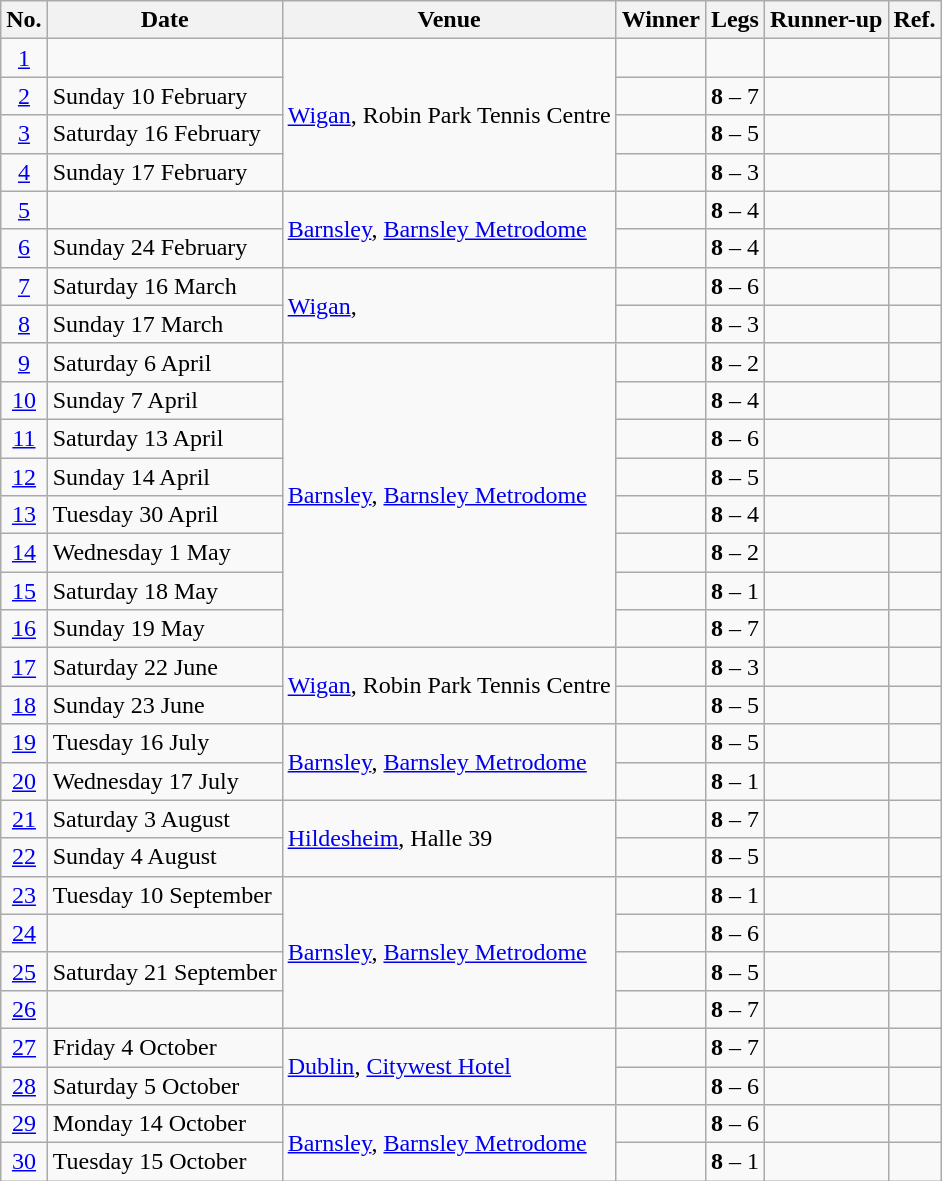<table class="wikitable">
<tr>
<th>No.</th>
<th>Date</th>
<th>Venue</th>
<th>Winner</th>
<th>Legs</th>
<th>Runner-up</th>
<th>Ref.</th>
</tr>
<tr>
<td align=center><a href='#'>1</a></td>
<td align=left></td>
<td rowspan="4"> <a href='#'>Wigan</a>, Robin Park Tennis Centre</td>
<td align="right"></td>
<td></td>
<td></td>
<td align="center"></td>
</tr>
<tr>
<td align=center><a href='#'>2</a></td>
<td align=left>Sunday 10 February</td>
<td align="right"></td>
<td align="center"><strong>8</strong> – 7</td>
<td></td>
<td align="center"></td>
</tr>
<tr>
<td align=center><a href='#'>3</a></td>
<td align=left>Saturday 16 February</td>
<td align="right"></td>
<td align="center"><strong>8</strong> – 5</td>
<td></td>
<td align="center"></td>
</tr>
<tr>
<td align=center><a href='#'>4</a></td>
<td align=left>Sunday 17 February</td>
<td align="right"></td>
<td align="center"><strong>8</strong> – 3</td>
<td></td>
<td align="center"></td>
</tr>
<tr>
<td align=center><a href='#'>5</a></td>
<td align=left></td>
<td rowspan="2"> <a href='#'>Barnsley</a>, <a href='#'>Barnsley Metrodome</a></td>
<td align="right"></td>
<td align="center"><strong>8</strong> – 4</td>
<td></td>
<td align="center"></td>
</tr>
<tr>
<td align=center><a href='#'>6</a></td>
<td align=left>Sunday 24 February</td>
<td align="right"></td>
<td align="center"><strong>8</strong> – 4</td>
<td></td>
<td align="center"></td>
</tr>
<tr>
<td align=center><a href='#'>7</a></td>
<td align=left>Saturday 16 March</td>
<td rowspan="2"> <a href='#'>Wigan</a>, </td>
<td align="right"></td>
<td align="center"><strong>8</strong> – 6</td>
<td></td>
<td align="center"></td>
</tr>
<tr>
<td align=center><a href='#'>8</a></td>
<td align=left>Sunday 17 March</td>
<td align="right"></td>
<td align="center"><strong>8</strong> – 3</td>
<td></td>
<td align="center"></td>
</tr>
<tr>
<td align=center><a href='#'>9</a></td>
<td align=left>Saturday 6 April</td>
<td rowspan="8"> <a href='#'>Barnsley</a>, <a href='#'>Barnsley Metrodome</a></td>
<td align="right"></td>
<td align="center"><strong>8</strong> – 2</td>
<td></td>
<td align="center"></td>
</tr>
<tr>
<td align=center><a href='#'>10</a></td>
<td align=left>Sunday 7 April</td>
<td align="right"></td>
<td align="center"><strong>8</strong> – 4</td>
<td></td>
<td align="center"></td>
</tr>
<tr>
<td align=center><a href='#'>11</a></td>
<td align=left>Saturday 13 April</td>
<td align="right"></td>
<td align="center"><strong>8</strong> – 6</td>
<td></td>
<td align="center"></td>
</tr>
<tr>
<td align=center><a href='#'>12</a></td>
<td align=left>Sunday 14 April</td>
<td align="right"></td>
<td align="center"><strong>8</strong> – 5</td>
<td></td>
<td align="center"></td>
</tr>
<tr>
<td align=center><a href='#'>13</a></td>
<td align=left>Tuesday 30 April</td>
<td align="right"></td>
<td align="center"><strong>8</strong> – 4</td>
<td></td>
<td align="center"></td>
</tr>
<tr>
<td align=center><a href='#'>14</a></td>
<td align=left>Wednesday 1 May</td>
<td align="right"></td>
<td align="center"><strong>8</strong> – 2</td>
<td></td>
<td align="center"></td>
</tr>
<tr>
<td align=center><a href='#'>15</a></td>
<td align=left>Saturday 18 May</td>
<td align="right"></td>
<td align="center"><strong>8</strong> – 1</td>
<td></td>
<td align="center"></td>
</tr>
<tr>
<td align=center><a href='#'>16</a></td>
<td align=left>Sunday 19 May</td>
<td align="right"></td>
<td align="center"><strong>8</strong> – 7</td>
<td></td>
<td align="center"></td>
</tr>
<tr>
<td align=center><a href='#'>17</a></td>
<td align=left>Saturday 22 June</td>
<td rowspan="2"> <a href='#'>Wigan</a>, Robin Park Tennis Centre</td>
<td align="right"></td>
<td align="center"><strong>8</strong> – 3</td>
<td></td>
<td align="center"></td>
</tr>
<tr>
<td align=center><a href='#'>18</a></td>
<td align=left>Sunday 23 June</td>
<td align="right"></td>
<td align="center"><strong>8</strong> – 5</td>
<td></td>
<td align="center"></td>
</tr>
<tr>
<td align=center><a href='#'>19</a></td>
<td align=left>Tuesday 16 July</td>
<td rowspan="2"> <a href='#'>Barnsley</a>, <a href='#'>Barnsley Metrodome</a></td>
<td align="right"></td>
<td align="center"><strong>8</strong> – 5</td>
<td></td>
<td align="center"></td>
</tr>
<tr>
<td align=center><a href='#'>20</a></td>
<td align=left>Wednesday 17 July</td>
<td align="right"></td>
<td align="center"><strong>8</strong> – 1</td>
<td></td>
<td align="center"></td>
</tr>
<tr>
<td align=center><a href='#'>21</a></td>
<td align=left>Saturday 3 August</td>
<td rowspan="2"> <a href='#'>Hildesheim</a>, Halle 39</td>
<td align="right"></td>
<td align="center"><strong>8</strong> – 7</td>
<td></td>
<td align="center"></td>
</tr>
<tr>
<td align=center><a href='#'>22</a></td>
<td align=left>Sunday 4 August</td>
<td align="right"></td>
<td align="center"><strong>8</strong> – 5</td>
<td></td>
<td align="center"></td>
</tr>
<tr>
<td align=center><a href='#'>23</a></td>
<td align=left>Tuesday 10 September</td>
<td rowspan="4"> <a href='#'>Barnsley</a>, <a href='#'>Barnsley Metrodome</a></td>
<td align="right"></td>
<td align="center"><strong>8</strong> – 1</td>
<td></td>
<td align="center"></td>
</tr>
<tr>
<td align=center><a href='#'>24</a></td>
<td align=left></td>
<td align="right"></td>
<td align="center"><strong>8</strong> – 6</td>
<td></td>
<td align="center"></td>
</tr>
<tr>
<td align=center><a href='#'>25</a></td>
<td align=left>Saturday 21 September</td>
<td align="right"></td>
<td align="center"><strong>8</strong> – 5</td>
<td></td>
<td align="center"></td>
</tr>
<tr>
<td align=center><a href='#'>26</a></td>
<td align=left></td>
<td align="right"></td>
<td align="center"><strong>8</strong> – 7</td>
<td></td>
<td align="center"></td>
</tr>
<tr>
<td align=center><a href='#'>27</a></td>
<td align=left>Friday 4 October</td>
<td rowspan="2"> <a href='#'>Dublin</a>, <a href='#'>Citywest Hotel</a></td>
<td align="right"></td>
<td align="center"><strong>8</strong> – 7</td>
<td></td>
<td align="center"></td>
</tr>
<tr>
<td align=center><a href='#'>28</a></td>
<td align=left>Saturday 5 October</td>
<td align="right"></td>
<td align="center"><strong>8</strong> – 6</td>
<td></td>
<td align="center"></td>
</tr>
<tr>
<td align=center><a href='#'>29</a></td>
<td align=left>Monday 14 October</td>
<td rowspan="2"> <a href='#'>Barnsley</a>, <a href='#'>Barnsley Metrodome</a></td>
<td align="right"></td>
<td align="center"><strong>8</strong> – 6</td>
<td></td>
<td align="center"></td>
</tr>
<tr>
<td align=center><a href='#'>30</a></td>
<td align=left>Tuesday 15 October</td>
<td align="right"></td>
<td align="center"><strong>8</strong> – 1</td>
<td></td>
<td align="center"></td>
</tr>
</table>
